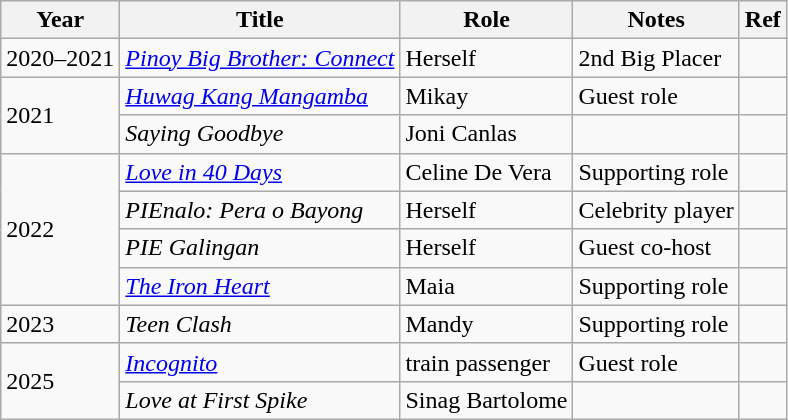<table class="wikitable">
<tr>
<th>Year</th>
<th>Title</th>
<th>Role</th>
<th>Notes</th>
<th>Ref</th>
</tr>
<tr>
<td>2020–2021</td>
<td><em><a href='#'>Pinoy Big Brother: Connect</a></em></td>
<td>Herself<br></td>
<td>2nd Big Placer</td>
<td></td>
</tr>
<tr>
<td rowspan="2">2021</td>
<td><em><a href='#'>Huwag Kang Mangamba</a></em></td>
<td>Mikay</td>
<td>Guest role</td>
<td></td>
</tr>
<tr>
<td><em>Saying Goodbye</em></td>
<td>Joni Canlas</td>
<td></td>
<td></td>
</tr>
<tr>
<td rowspan="4">2022</td>
<td><em><a href='#'>Love in 40 Days</a></em></td>
<td>Celine De Vera</td>
<td>Supporting role</td>
<td></td>
</tr>
<tr>
<td><em>PIEnalo: Pera o Bayong</em></td>
<td>Herself</td>
<td>Celebrity player</td>
<td></td>
</tr>
<tr>
<td><em>PIE Galingan</em></td>
<td>Herself</td>
<td>Guest co-host</td>
<td></td>
</tr>
<tr>
<td><em><a href='#'>The Iron Heart</a></em></td>
<td>Maia</td>
<td>Supporting role</td>
<td></td>
</tr>
<tr>
<td>2023</td>
<td><em>Teen Clash</em></td>
<td>Mandy</td>
<td>Supporting role</td>
<td></td>
</tr>
<tr>
<td rowspan="2">2025</td>
<td><a href='#'><em>Incognito</em></a></td>
<td>train passenger</td>
<td>Guest role</td>
<td></td>
</tr>
<tr>
<td><em>Love at First Spike</em></td>
<td>Sinag Bartolome</td>
<td></td>
<td></td>
</tr>
</table>
